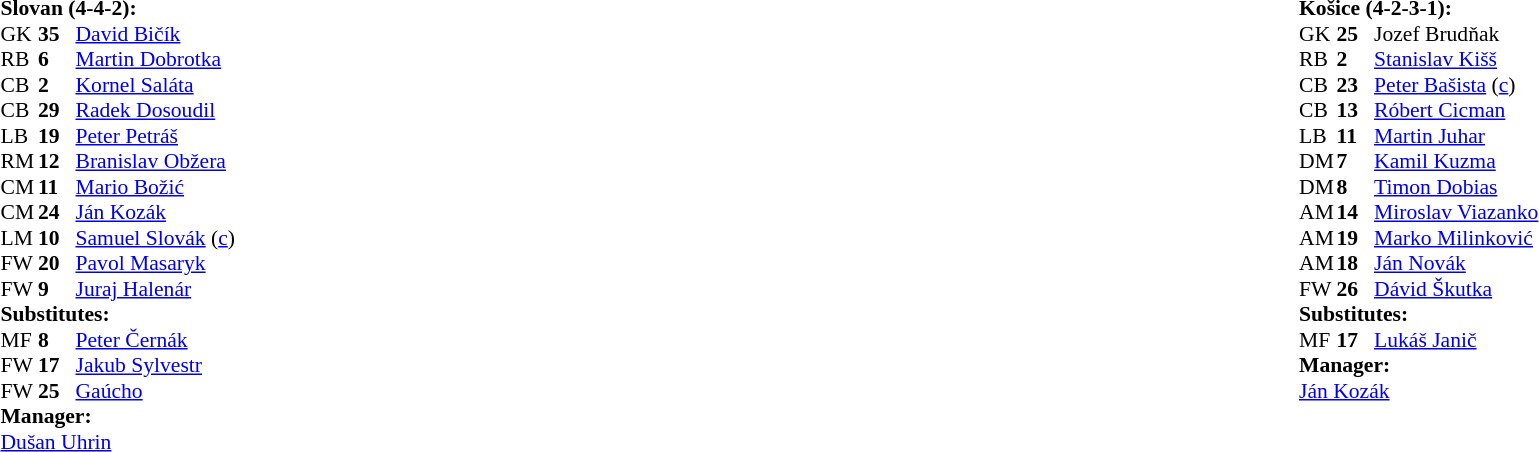<table width="100%">
<tr>
<td valign="top" width="50%"><br><table style="font-size: 90%" cellspacing="0" cellpadding="0">
<tr>
<td colspan="4"><strong>Slovan (4-4-2):</strong></td>
</tr>
<tr>
<th width="25"></th>
<th width="25"></th>
</tr>
<tr>
<td>GK</td>
<td><strong>35</strong></td>
<td> <a href='#'>David Bičík</a></td>
</tr>
<tr>
<td>RB</td>
<td><strong>6</strong></td>
<td> <a href='#'>Martin Dobrotka</a></td>
</tr>
<tr>
<td>CB</td>
<td><strong>2</strong></td>
<td> <a href='#'>Kornel Saláta</a></td>
</tr>
<tr>
<td>CB</td>
<td><strong>29</strong></td>
<td> <a href='#'>Radek Dosoudil</a></td>
</tr>
<tr>
<td>LB</td>
<td><strong>19</strong></td>
<td> <a href='#'>Peter Petráš</a></td>
<td></td>
</tr>
<tr>
<td>RM</td>
<td><strong>12</strong></td>
<td> <a href='#'>Branislav Obžera</a></td>
<td></td>
<td></td>
<td></td>
</tr>
<tr>
<td>CM</td>
<td><strong>11</strong></td>
<td> <a href='#'>Mario Božić</a></td>
<td></td>
<td></td>
<td></td>
</tr>
<tr>
<td>CM</td>
<td><strong>24</strong></td>
<td> <a href='#'>Ján Kozák</a></td>
</tr>
<tr>
<td>LM</td>
<td><strong>10</strong></td>
<td> <a href='#'>Samuel Slovák</a> (<a href='#'>c</a>)</td>
</tr>
<tr>
<td>FW</td>
<td><strong>20</strong></td>
<td> <a href='#'>Pavol Masaryk</a></td>
<td></td>
<td></td>
<td></td>
</tr>
<tr>
<td>FW</td>
<td><strong>9</strong></td>
<td> <a href='#'>Juraj Halenár</a></td>
</tr>
<tr>
<td colspan=4><strong>Substitutes:</strong></td>
</tr>
<tr>
<td>MF</td>
<td><strong>8</strong></td>
<td> <a href='#'>Peter Černák</a></td>
<td></td>
<td></td>
<td></td>
</tr>
<tr>
<td>FW</td>
<td><strong>17</strong></td>
<td> <a href='#'>Jakub Sylvestr</a></td>
<td></td>
<td></td>
<td></td>
</tr>
<tr>
<td>FW</td>
<td><strong>25</strong></td>
<td> <a href='#'>Gaúcho</a></td>
<td></td>
<td></td>
<td></td>
</tr>
<tr>
<td colspan=4><strong>Manager:</strong></td>
</tr>
<tr>
<td colspan="4"> <a href='#'>Dušan Uhrin</a></td>
</tr>
</table>
</td>
<td valign="top"></td>
<td valign="top" width="50%"><br><table style="font-size: 90%" cellspacing="0" cellpadding="0" align=center>
<tr>
<td colspan="4"><strong>Košice (4-2-3-1):</strong></td>
</tr>
<tr>
<th width="25"></th>
<th width="25"></th>
</tr>
<tr>
<td>GK</td>
<td><strong>25</strong></td>
<td> Jozef Brudňak</td>
<td></td>
</tr>
<tr>
<td>RB</td>
<td><strong>2</strong></td>
<td> <a href='#'>Stanislav Kišš</a></td>
<td></td>
</tr>
<tr>
<td>CB</td>
<td><strong>23</strong></td>
<td> <a href='#'>Peter Bašista</a> (<a href='#'>c</a>)</td>
<td></td>
</tr>
<tr>
<td>CB</td>
<td><strong>13</strong></td>
<td> <a href='#'>Róbert Cicman</a></td>
</tr>
<tr>
<td>LB</td>
<td><strong>11</strong></td>
<td> <a href='#'>Martin Juhar</a></td>
</tr>
<tr>
<td>DM</td>
<td><strong>7</strong></td>
<td> <a href='#'>Kamil Kuzma</a></td>
</tr>
<tr>
<td>DM</td>
<td><strong>8</strong></td>
<td> <a href='#'>Timon Dobias</a></td>
</tr>
<tr>
<td>AM</td>
<td><strong>14</strong></td>
<td> <a href='#'>Miroslav Viazanko</a></td>
</tr>
<tr>
<td>AM</td>
<td><strong>19</strong></td>
<td> <a href='#'>Marko Milinković</a></td>
<td></td>
<td></td>
</tr>
<tr>
<td>AM</td>
<td><strong>18</strong></td>
<td> <a href='#'>Ján Novák</a></td>
<td></td>
</tr>
<tr>
<td>FW</td>
<td><strong>26</strong></td>
<td> <a href='#'>Dávid Škutka</a></td>
</tr>
<tr>
<td colspan=4><strong>Substitutes:</strong></td>
</tr>
<tr>
<td>MF</td>
<td><strong>17</strong></td>
<td> <a href='#'>Lukáš Janič</a></td>
<td></td>
<td></td>
</tr>
<tr>
<td colspan=4><strong>Manager:</strong></td>
</tr>
<tr>
<td colspan="4"> <a href='#'>Ján Kozák</a></td>
</tr>
<tr>
</tr>
</table>
</td>
</tr>
</table>
